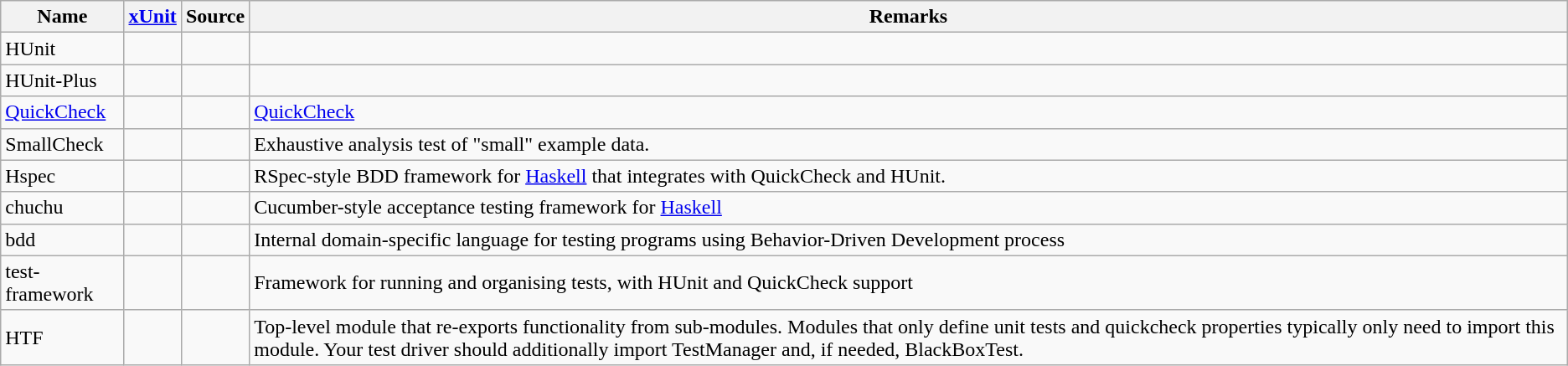<table class="wikitable sortable">
<tr>
<th>Name</th>
<th><a href='#'>xUnit</a></th>
<th>Source</th>
<th>Remarks</th>
</tr>
<tr>
<td>HUnit</td>
<td></td>
<td></td>
<td></td>
</tr>
<tr>
<td>HUnit-Plus</td>
<td></td>
<td></td>
<td></td>
</tr>
<tr>
<td><a href='#'>QuickCheck</a></td>
<td></td>
<td></td>
<td><a href='#'>QuickCheck</a></td>
</tr>
<tr>
<td>SmallCheck</td>
<td></td>
<td></td>
<td>Exhaustive analysis test of "small" example data.</td>
</tr>
<tr>
<td>Hspec</td>
<td></td>
<td></td>
<td>RSpec-style BDD framework for <a href='#'>Haskell</a> that integrates with QuickCheck and HUnit.</td>
</tr>
<tr>
<td>chuchu</td>
<td></td>
<td></td>
<td>Cucumber-style acceptance testing framework for <a href='#'>Haskell</a></td>
</tr>
<tr>
<td>bdd</td>
<td></td>
<td></td>
<td>Internal domain-specific language for testing programs using Behavior-Driven Development process</td>
</tr>
<tr>
<td>test-framework</td>
<td></td>
<td></td>
<td>Framework for running and organising tests, with HUnit and QuickCheck support</td>
</tr>
<tr>
<td>HTF</td>
<td></td>
<td></td>
<td>Top-level module that re-exports functionality from sub-modules. Modules that only define unit tests and quickcheck properties typically only need to import this module. Your test driver should additionally import TestManager and, if needed, BlackBoxTest.</td>
</tr>
</table>
